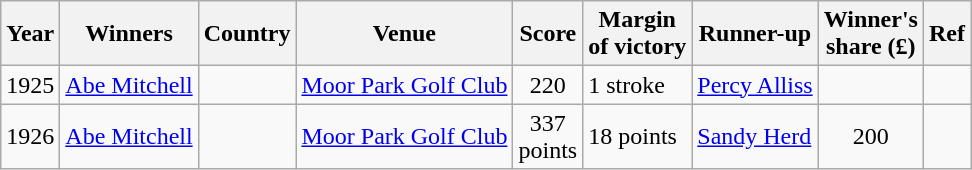<table class="wikitable">
<tr>
<th>Year</th>
<th>Winners</th>
<th>Country</th>
<th>Venue</th>
<th>Score</th>
<th>Margin<br>of victory</th>
<th>Runner-up</th>
<th>Winner's<br>share (£)</th>
<th>Ref</th>
</tr>
<tr>
<td>1925</td>
<td><a href='#'>Abe Mitchell</a></td>
<td></td>
<td><a href='#'>Moor Park Golf Club</a></td>
<td align=center>220</td>
<td>1 stroke</td>
<td> <a href='#'>Percy Alliss</a></td>
<td align=center></td>
<td></td>
</tr>
<tr>
<td>1926</td>
<td><a href='#'>Abe Mitchell</a></td>
<td></td>
<td><a href='#'>Moor Park Golf Club</a></td>
<td align=center>337<br>points</td>
<td>18 points</td>
<td> <a href='#'>Sandy Herd</a></td>
<td align=center>200</td>
<td></td>
</tr>
</table>
